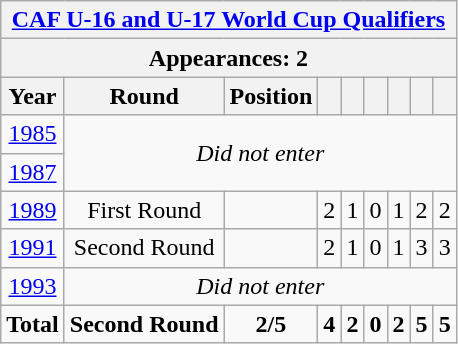<table class="wikitable" style="text-align: center;">
<tr>
<th colspan=9><a href='#'>CAF U-16 and U-17 World Cup Qualifiers</a></th>
</tr>
<tr>
<th colspan=9>Appearances: 2</th>
</tr>
<tr>
<th>Year</th>
<th>Round</th>
<th>Position</th>
<th></th>
<th></th>
<th></th>
<th></th>
<th></th>
<th></th>
</tr>
<tr>
<td><a href='#'>1985</a></td>
<td colspan=8 rowspan=2><em>Did not enter</em></td>
</tr>
<tr>
<td><a href='#'>1987</a></td>
</tr>
<tr>
<td><a href='#'>1989</a></td>
<td>First Round</td>
<td></td>
<td>2</td>
<td>1</td>
<td>0</td>
<td>1</td>
<td>2</td>
<td>2</td>
</tr>
<tr>
<td><a href='#'>1991</a></td>
<td>Second Round</td>
<td></td>
<td>2</td>
<td>1</td>
<td>0</td>
<td>1</td>
<td>3</td>
<td>3</td>
</tr>
<tr>
<td><a href='#'>1993</a></td>
<td colspan=8><em>Did not enter</em></td>
</tr>
<tr>
<td><strong>Total</strong></td>
<td><strong>Second Round</strong></td>
<td><strong>2/5</strong></td>
<td><strong>4</strong></td>
<td><strong>2</strong></td>
<td><strong>0</strong></td>
<td><strong>2</strong></td>
<td><strong>5</strong></td>
<td><strong>5</strong></td>
</tr>
</table>
